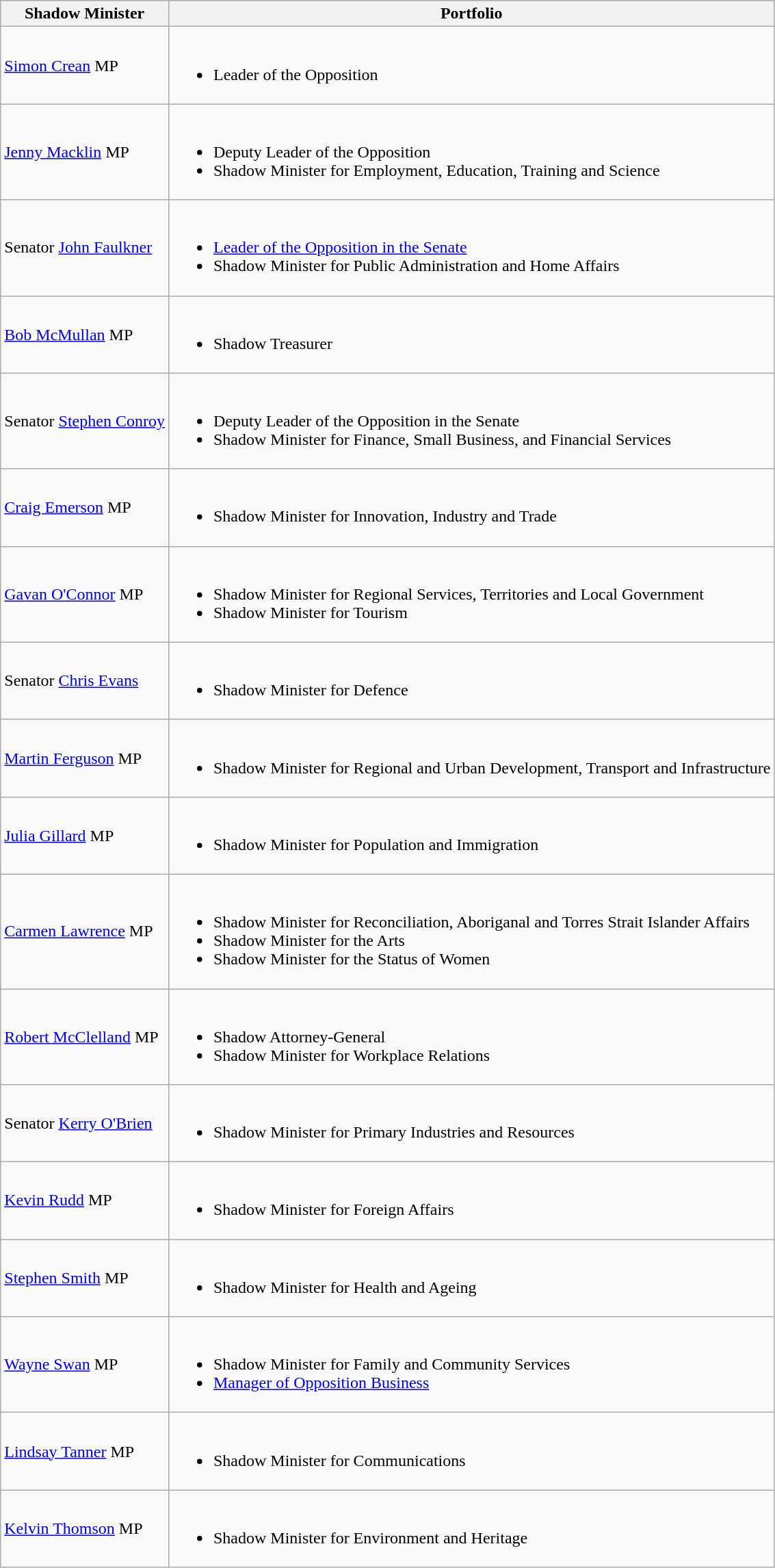<table class="wikitable sortable">
<tr>
<th>Shadow Minister</th>
<th>Portfolio</th>
</tr>
<tr>
<td><a href='#'>Simon Crean</a> MP</td>
<td><br><ul><li>Leader of the Opposition</li></ul></td>
</tr>
<tr>
<td><a href='#'>Jenny Macklin</a> MP</td>
<td><br><ul><li>Deputy Leader of the Opposition</li><li>Shadow Minister for Employment, Education, Training and Science</li></ul></td>
</tr>
<tr>
<td>Senator <a href='#'>John Faulkner</a></td>
<td><br><ul><li><a href='#'>Leader of the Opposition in the Senate</a></li><li>Shadow Minister for Public Administration and Home Affairs</li></ul></td>
</tr>
<tr>
<td><a href='#'>Bob McMullan</a> MP</td>
<td><br><ul><li>Shadow Treasurer</li></ul></td>
</tr>
<tr>
<td>Senator <a href='#'>Stephen Conroy</a></td>
<td><br><ul><li>Deputy Leader of the Opposition in the Senate</li><li>Shadow Minister for Finance, Small Business, and Financial Services</li></ul></td>
</tr>
<tr>
<td><a href='#'>Craig Emerson</a> MP</td>
<td><br><ul><li>Shadow Minister for Innovation, Industry and Trade</li></ul></td>
</tr>
<tr>
<td><a href='#'>Gavan O'Connor</a> MP</td>
<td><br><ul><li>Shadow Minister for Regional Services, Territories and Local Government</li><li>Shadow Minister for Tourism</li></ul></td>
</tr>
<tr>
<td>Senator <a href='#'>Chris Evans</a></td>
<td><br><ul><li>Shadow Minister for Defence</li></ul></td>
</tr>
<tr>
<td><a href='#'>Martin Ferguson</a> MP</td>
<td><br><ul><li>Shadow Minister for Regional and Urban Development, Transport and Infrastructure</li></ul></td>
</tr>
<tr>
<td><a href='#'>Julia Gillard</a> MP</td>
<td><br><ul><li>Shadow Minister for Population and Immigration</li></ul></td>
</tr>
<tr>
<td><a href='#'>Carmen Lawrence</a> MP</td>
<td><br><ul><li>Shadow Minister for Reconciliation, Aboriganal and Torres Strait Islander Affairs</li><li>Shadow Minister for the Arts</li><li>Shadow Minister for the Status of Women</li></ul></td>
</tr>
<tr>
<td><a href='#'>Robert McClelland</a> MP</td>
<td><br><ul><li>Shadow Attorney-General</li><li>Shadow Minister for Workplace Relations</li></ul></td>
</tr>
<tr>
<td>Senator <a href='#'>Kerry O'Brien</a></td>
<td><br><ul><li>Shadow Minister for Primary Industries and Resources</li></ul></td>
</tr>
<tr>
<td><a href='#'>Kevin Rudd</a> MP</td>
<td><br><ul><li>Shadow Minister for Foreign Affairs</li></ul></td>
</tr>
<tr>
<td><a href='#'>Stephen Smith</a> MP</td>
<td><br><ul><li>Shadow Minister for Health and Ageing</li></ul></td>
</tr>
<tr>
<td><a href='#'>Wayne Swan</a> MP</td>
<td><br><ul><li>Shadow Minister for Family and Community Services</li><li><a href='#'>Manager of Opposition Business</a></li></ul></td>
</tr>
<tr>
<td><a href='#'>Lindsay Tanner</a> MP</td>
<td><br><ul><li>Shadow Minister for Communications</li></ul></td>
</tr>
<tr>
<td><a href='#'>Kelvin Thomson</a> MP</td>
<td><br><ul><li>Shadow Minister for Environment and Heritage</li></ul></td>
</tr>
</table>
